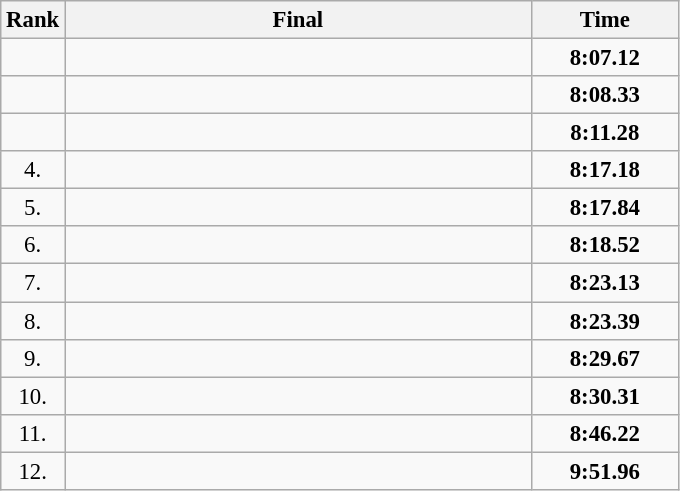<table class="wikitable" style="font-size:95%;">
<tr>
<th>Rank</th>
<th align="left" style="width: 20em">Final</th>
<th style="width: 6em">Time</th>
</tr>
<tr>
<td align="center"></td>
<td></td>
<td align="center"><strong>8:07.12</strong></td>
</tr>
<tr>
<td align="center"></td>
<td></td>
<td align="center"><strong>8:08.33</strong></td>
</tr>
<tr>
<td align="center"></td>
<td></td>
<td align="center"><strong>8:11.28</strong></td>
</tr>
<tr>
<td align="center">4.</td>
<td></td>
<td align="center"><strong>8:17.18</strong></td>
</tr>
<tr>
<td align="center">5.</td>
<td></td>
<td align="center"><strong>8:17.84</strong></td>
</tr>
<tr>
<td align="center">6.</td>
<td></td>
<td align="center"><strong>8:18.52</strong></td>
</tr>
<tr>
<td align="center">7.</td>
<td></td>
<td align="center"><strong>8:23.13</strong></td>
</tr>
<tr>
<td align="center">8.</td>
<td></td>
<td align="center"><strong>8:23.39</strong></td>
</tr>
<tr>
<td align="center">9.</td>
<td></td>
<td align="center"><strong>8:29.67</strong></td>
</tr>
<tr>
<td align="center">10.</td>
<td></td>
<td align="center"><strong>8:30.31</strong></td>
</tr>
<tr>
<td align="center">11.</td>
<td></td>
<td align="center"><strong>8:46.22</strong></td>
</tr>
<tr>
<td align="center">12.</td>
<td></td>
<td align="center"><strong>9:51.96</strong></td>
</tr>
</table>
